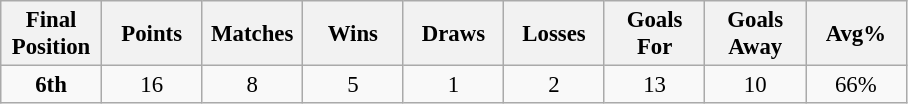<table class="wikitable" style="font-size: 95%; text-align: center;">
<tr>
<th width=60>Final Position</th>
<th width=60>Points</th>
<th width=60>Matches</th>
<th width=60>Wins</th>
<th width=60>Draws</th>
<th width=60>Losses</th>
<th width=60>Goals For</th>
<th width=60>Goals Away</th>
<th width=60>Avg%</th>
</tr>
<tr>
<td><strong>6th</strong></td>
<td>16</td>
<td>8</td>
<td>5</td>
<td>1</td>
<td>2</td>
<td>13</td>
<td>10</td>
<td>66%</td>
</tr>
</table>
